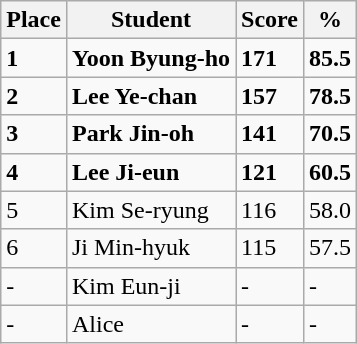<table class="wikitable">
<tr>
<th>Place</th>
<th>Student</th>
<th>Score</th>
<th>%</th>
</tr>
<tr>
<td><strong>1</strong></td>
<td><strong>Yoon Byung-ho</strong></td>
<td><strong>171</strong></td>
<td><strong>85.5</strong></td>
</tr>
<tr>
<td><strong>2</strong></td>
<td><strong>Lee Ye-chan</strong></td>
<td><strong>157</strong></td>
<td><strong>78.5</strong></td>
</tr>
<tr>
<td><strong>3</strong></td>
<td><strong>Park Jin-oh</strong></td>
<td><strong>141</strong></td>
<td><strong>70.5</strong></td>
</tr>
<tr>
<td><strong>4</strong></td>
<td><strong>Lee Ji-eun</strong></td>
<td><strong>121</strong></td>
<td><strong>60.5</strong></td>
</tr>
<tr>
<td>5</td>
<td>Kim Se-ryung</td>
<td>116</td>
<td>58.0</td>
</tr>
<tr>
<td>6</td>
<td>Ji Min-hyuk</td>
<td>115</td>
<td>57.5</td>
</tr>
<tr>
<td>-</td>
<td>Kim Eun-ji</td>
<td>-</td>
<td>-</td>
</tr>
<tr>
<td>-</td>
<td>Alice</td>
<td>-</td>
<td>-</td>
</tr>
</table>
